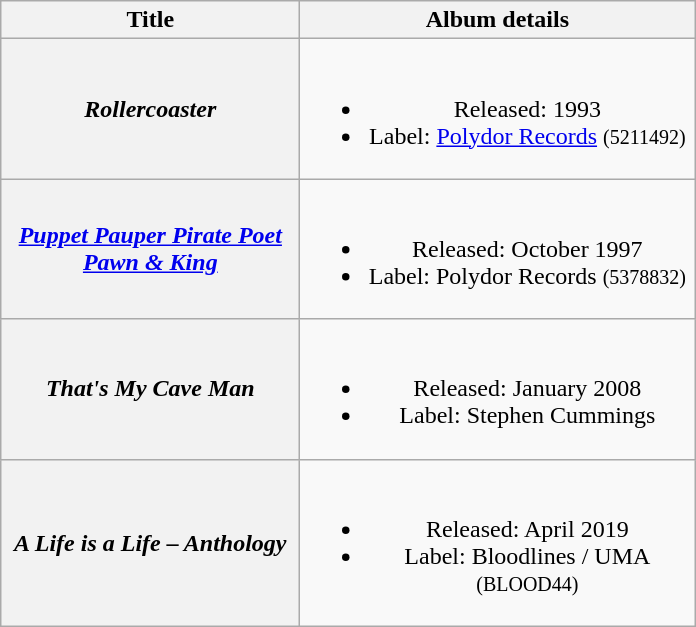<table class="wikitable plainrowheaders" style="text-align:center;">
<tr>
<th scope="col" style="width:12em;">Title</th>
<th scope="col" style="width:16em;">Album details</th>
</tr>
<tr>
<th scope="row"><em>Rollercoaster</em></th>
<td><br><ul><li>Released: 1993</li><li>Label: <a href='#'>Polydor Records</a> <small>(5211492)</small></li></ul></td>
</tr>
<tr>
<th scope="row"><em><a href='#'>Puppet Pauper Pirate Poet Pawn & King</a></em></th>
<td><br><ul><li>Released: October 1997</li><li>Label: Polydor Records <small>(5378832)</small></li></ul></td>
</tr>
<tr>
<th scope="row"><em>That's My Cave Man</em></th>
<td><br><ul><li>Released: January 2008</li><li>Label: Stephen Cummings</li></ul></td>
</tr>
<tr>
<th scope="row"><em>A Life is a Life – Anthology</em></th>
<td><br><ul><li>Released: April 2019</li><li>Label: Bloodlines / UMA <small>(BLOOD44)</small></li></ul></td>
</tr>
</table>
